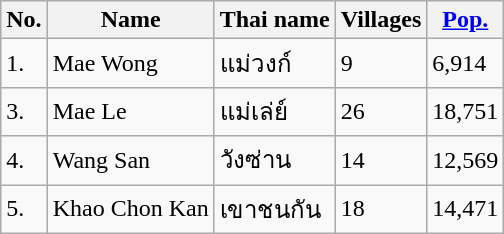<table class="wikitable sortable">
<tr>
<th>No.</th>
<th>Name</th>
<th>Thai name</th>
<th>Villages</th>
<th><a href='#'>Pop.</a></th>
</tr>
<tr>
<td>1.</td>
<td>Mae Wong</td>
<td>แม่วงก์</td>
<td>9</td>
<td>6,914</td>
</tr>
<tr>
<td>3.</td>
<td>Mae Le</td>
<td>แม่เล่ย์</td>
<td>26</td>
<td>18,751</td>
</tr>
<tr>
<td>4.</td>
<td>Wang San</td>
<td>วังซ่าน</td>
<td>14</td>
<td>12,569</td>
</tr>
<tr>
<td>5.</td>
<td>Khao Chon Kan</td>
<td>เขาชนกัน</td>
<td>18</td>
<td>14,471</td>
</tr>
</table>
